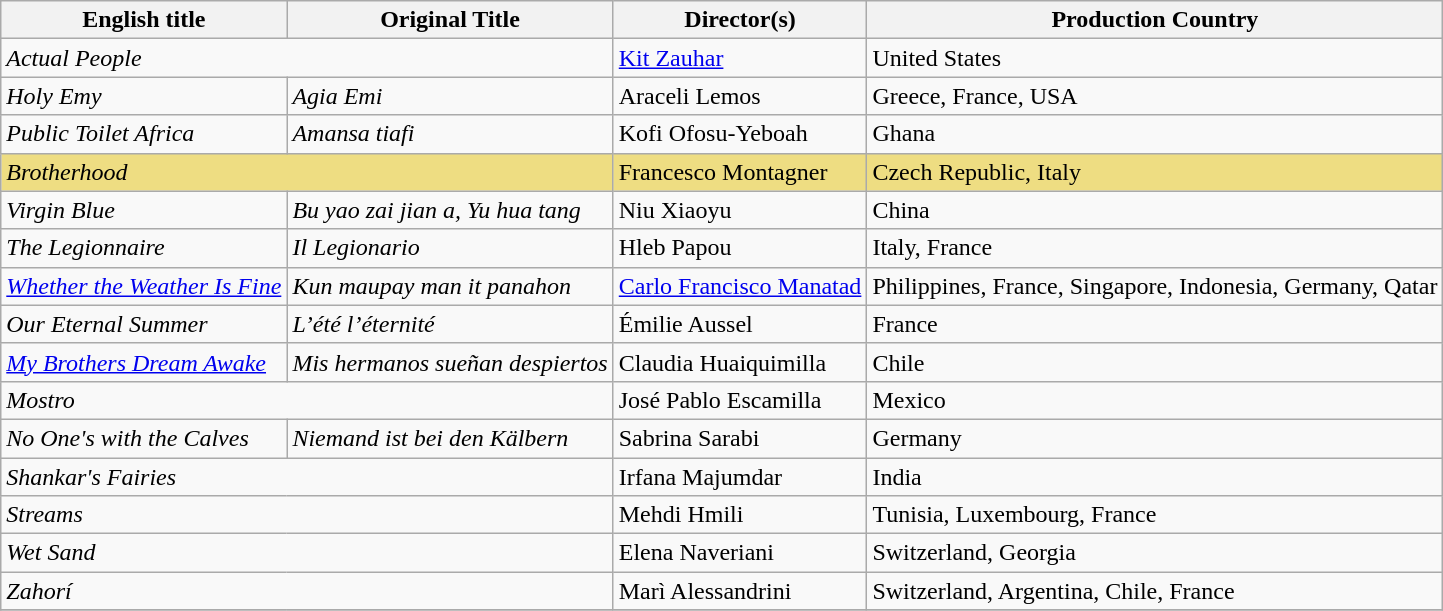<table class="wikitable sortable">
<tr>
<th>English title</th>
<th>Original Title</th>
<th>Director(s)</th>
<th>Production Country</th>
</tr>
<tr>
<td colspan="2"><em>Actual People</em></td>
<td><a href='#'>Kit Zauhar</a></td>
<td>United States</td>
</tr>
<tr>
<td><em>Holy Emy</em></td>
<td><em>Agia Emi</em></td>
<td>Araceli Lemos</td>
<td>Greece, France, USA</td>
</tr>
<tr>
<td><em>Public Toilet Africa</em></td>
<td><em>Amansa tiafi</em></td>
<td>Kofi Ofosu-Yeboah</td>
<td>Ghana</td>
</tr>
<tr style="background:#eedd82">
<td colspan="2"><em>Brotherhood</em></td>
<td>Francesco Montagner</td>
<td>Czech Republic, Italy</td>
</tr>
<tr>
<td><em>Virgin Blue</em></td>
<td><em>Bu yao zai jian a, Yu hua tang</em></td>
<td>Niu Xiaoyu</td>
<td>China</td>
</tr>
<tr>
<td><em>The Legionnaire</em></td>
<td><em>Il Legionario</em></td>
<td>Hleb Papou</td>
<td>Italy, France</td>
</tr>
<tr>
<td><em><a href='#'>Whether the Weather Is Fine</a></em></td>
<td><em>Kun maupay man it panahon</em></td>
<td><a href='#'>Carlo Francisco Manatad</a></td>
<td>Philippines, France, Singapore, Indonesia, Germany, Qatar</td>
</tr>
<tr>
<td><em>Our Eternal Summer</em></td>
<td><em>L’été l’éternité</em></td>
<td>Émilie Aussel</td>
<td>France</td>
</tr>
<tr>
<td><em><a href='#'>My Brothers Dream Awake</a></em></td>
<td><em>Mis hermanos sueñan despiertos</em></td>
<td>Claudia Huaiquimilla</td>
<td>Chile</td>
</tr>
<tr>
<td colspan="2"><em>Mostro</em></td>
<td>José Pablo Escamilla</td>
<td>Mexico</td>
</tr>
<tr>
<td><em>No One's with the Calves</em></td>
<td><em>Niemand ist bei den Kälbern</em></td>
<td>Sabrina Sarabi</td>
<td>Germany</td>
</tr>
<tr>
<td colspan="2"><em>Shankar's Fairies</em></td>
<td>Irfana Majumdar</td>
<td>India</td>
</tr>
<tr>
<td colspan="2"><em>Streams</em></td>
<td>Mehdi Hmili</td>
<td>Tunisia, Luxembourg, France</td>
</tr>
<tr>
<td colspan="2"><em>Wet Sand</em></td>
<td>Elena Naveriani</td>
<td>Switzerland, Georgia</td>
</tr>
<tr>
<td colspan="2"><em>Zahorí</em></td>
<td>Marì Alessandrini</td>
<td>Switzerland, Argentina, Chile, France</td>
</tr>
<tr>
</tr>
</table>
